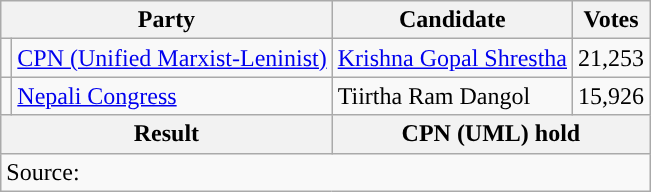<table class="wikitable">
<tr>
<th colspan="2">Party</th>
<th>Candidate</th>
<th>Votes</th>
</tr>
<tr>
<td style="background-color:"></td>
<td><a href='#'>CPN (Unified Marxist-Leninist)</a></td>
<td><a href='#'>Krishna Gopal Shrestha</a></td>
<td>21,253</td>
</tr>
<tr>
<td style="background-color:"></td>
<td><a href='#'>Nepali Congress</a></td>
<td>Tiirtha Ram Dangol</td>
<td>15,926</td>
</tr>
<tr>
<th colspan="2">Result</th>
<th colspan="2">CPN (UML) hold</th>
</tr>
<tr>
<td colspan="4">Source: </td>
</tr>
</table>
